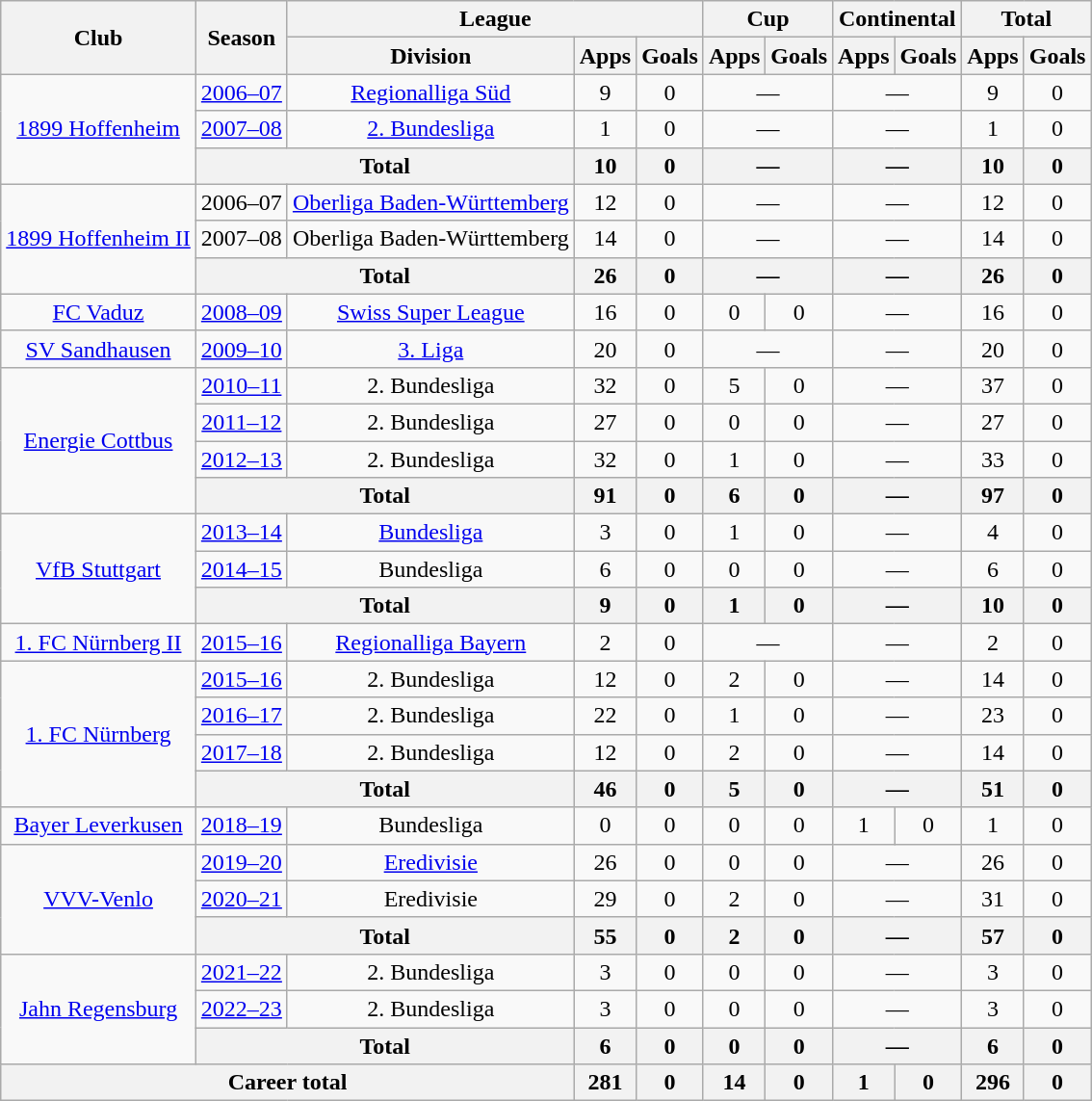<table class="wikitable" style="text-align:center">
<tr>
<th rowspan="2">Club</th>
<th rowspan="2">Season</th>
<th colspan="3">League</th>
<th colspan="2">Cup</th>
<th colspan="2">Continental</th>
<th colspan="2">Total</th>
</tr>
<tr>
<th>Division</th>
<th>Apps</th>
<th>Goals</th>
<th>Apps</th>
<th>Goals</th>
<th>Apps</th>
<th>Goals</th>
<th>Apps</th>
<th>Goals</th>
</tr>
<tr>
<td rowspan="3"><a href='#'>1899 Hoffenheim</a></td>
<td><a href='#'>2006–07</a></td>
<td><a href='#'>Regionalliga Süd</a></td>
<td>9</td>
<td>0</td>
<td colspan="2">—</td>
<td colspan="2">—</td>
<td>9</td>
<td>0</td>
</tr>
<tr>
<td><a href='#'>2007–08</a></td>
<td><a href='#'>2. Bundesliga</a></td>
<td>1</td>
<td>0</td>
<td colspan="2">—</td>
<td colspan="2">—</td>
<td>1</td>
<td>0</td>
</tr>
<tr>
<th colspan="2">Total</th>
<th>10</th>
<th>0</th>
<th colspan="2">—</th>
<th colspan="2">—</th>
<th>10</th>
<th>0</th>
</tr>
<tr>
<td rowspan="3"><a href='#'>1899 Hoffenheim II</a></td>
<td>2006–07</td>
<td><a href='#'>Oberliga Baden-Württemberg</a></td>
<td>12</td>
<td>0</td>
<td colspan="2">—</td>
<td colspan="2">—</td>
<td>12</td>
<td>0</td>
</tr>
<tr>
<td>2007–08</td>
<td>Oberliga Baden-Württemberg</td>
<td>14</td>
<td>0</td>
<td colspan="2">—</td>
<td colspan="2">—</td>
<td>14</td>
<td>0</td>
</tr>
<tr>
<th colspan="2">Total</th>
<th>26</th>
<th>0</th>
<th colspan="2">—</th>
<th colspan="2">—</th>
<th>26</th>
<th>0</th>
</tr>
<tr>
<td><a href='#'>FC Vaduz</a></td>
<td><a href='#'>2008–09</a></td>
<td><a href='#'>Swiss Super League</a></td>
<td>16</td>
<td>0</td>
<td>0</td>
<td>0</td>
<td colspan="2">—</td>
<td>16</td>
<td>0</td>
</tr>
<tr>
<td><a href='#'>SV Sandhausen</a></td>
<td><a href='#'>2009–10</a></td>
<td><a href='#'>3. Liga</a></td>
<td>20</td>
<td>0</td>
<td colspan="2">—</td>
<td colspan="2">—</td>
<td>20</td>
<td>0</td>
</tr>
<tr>
<td rowspan="4"><a href='#'>Energie Cottbus</a></td>
<td><a href='#'>2010–11</a></td>
<td>2. Bundesliga</td>
<td>32</td>
<td>0</td>
<td>5</td>
<td>0</td>
<td colspan="2">—</td>
<td>37</td>
<td>0</td>
</tr>
<tr>
<td><a href='#'>2011–12</a></td>
<td>2. Bundesliga</td>
<td>27</td>
<td>0</td>
<td>0</td>
<td>0</td>
<td colspan="2">—</td>
<td>27</td>
<td>0</td>
</tr>
<tr>
<td><a href='#'>2012–13</a></td>
<td>2. Bundesliga</td>
<td>32</td>
<td>0</td>
<td>1</td>
<td>0</td>
<td colspan="2">—</td>
<td>33</td>
<td>0</td>
</tr>
<tr>
<th colspan="2">Total</th>
<th>91</th>
<th>0</th>
<th>6</th>
<th>0</th>
<th colspan="2">—</th>
<th>97</th>
<th>0</th>
</tr>
<tr>
<td rowspan="3"><a href='#'>VfB Stuttgart</a></td>
<td><a href='#'>2013–14</a></td>
<td><a href='#'>Bundesliga</a></td>
<td>3</td>
<td>0</td>
<td>1</td>
<td>0</td>
<td colspan="2">—</td>
<td>4</td>
<td>0</td>
</tr>
<tr>
<td><a href='#'>2014–15</a></td>
<td>Bundesliga</td>
<td>6</td>
<td>0</td>
<td>0</td>
<td>0</td>
<td colspan="2">—</td>
<td>6</td>
<td>0</td>
</tr>
<tr>
<th colspan="2">Total</th>
<th>9</th>
<th>0</th>
<th>1</th>
<th>0</th>
<th colspan="2">—</th>
<th>10</th>
<th>0</th>
</tr>
<tr>
<td><a href='#'>1. FC Nürnberg II</a></td>
<td><a href='#'>2015–16</a></td>
<td><a href='#'>Regionalliga Bayern</a></td>
<td>2</td>
<td>0</td>
<td colspan="2">—</td>
<td colspan="2">—</td>
<td>2</td>
<td>0</td>
</tr>
<tr>
<td rowspan="4"><a href='#'>1. FC Nürnberg</a></td>
<td><a href='#'>2015–16</a></td>
<td>2. Bundesliga</td>
<td>12</td>
<td>0</td>
<td>2</td>
<td>0</td>
<td colspan="2">—</td>
<td>14</td>
<td>0</td>
</tr>
<tr>
<td><a href='#'>2016–17</a></td>
<td>2. Bundesliga</td>
<td>22</td>
<td>0</td>
<td>1</td>
<td>0</td>
<td colspan="2">—</td>
<td>23</td>
<td>0</td>
</tr>
<tr>
<td><a href='#'>2017–18</a></td>
<td>2. Bundesliga</td>
<td>12</td>
<td>0</td>
<td>2</td>
<td>0</td>
<td colspan="2">—</td>
<td>14</td>
<td>0</td>
</tr>
<tr>
<th colspan="2">Total</th>
<th>46</th>
<th>0</th>
<th>5</th>
<th>0</th>
<th colspan="2">—</th>
<th>51</th>
<th>0</th>
</tr>
<tr>
<td><a href='#'>Bayer Leverkusen</a></td>
<td><a href='#'>2018–19</a></td>
<td>Bundesliga</td>
<td>0</td>
<td>0</td>
<td>0</td>
<td>0</td>
<td>1</td>
<td>0</td>
<td>1</td>
<td>0</td>
</tr>
<tr>
<td rowspan="3"><a href='#'>VVV-Venlo</a></td>
<td><a href='#'>2019–20</a></td>
<td><a href='#'>Eredivisie</a></td>
<td>26</td>
<td>0</td>
<td>0</td>
<td>0</td>
<td colspan="2">—</td>
<td>26</td>
<td>0</td>
</tr>
<tr>
<td><a href='#'>2020–21</a></td>
<td>Eredivisie</td>
<td>29</td>
<td>0</td>
<td>2</td>
<td>0</td>
<td colspan="2">—</td>
<td>31</td>
<td>0</td>
</tr>
<tr>
<th colspan="2">Total</th>
<th>55</th>
<th>0</th>
<th>2</th>
<th>0</th>
<th colspan="2">—</th>
<th>57</th>
<th>0</th>
</tr>
<tr>
<td rowspan="3"><a href='#'>Jahn Regensburg</a></td>
<td><a href='#'>2021–22</a></td>
<td>2. Bundesliga</td>
<td>3</td>
<td>0</td>
<td>0</td>
<td>0</td>
<td colspan="2">—</td>
<td>3</td>
<td>0</td>
</tr>
<tr>
<td><a href='#'>2022–23</a></td>
<td>2. Bundesliga</td>
<td>3</td>
<td>0</td>
<td>0</td>
<td>0</td>
<td colspan="2">—</td>
<td>3</td>
<td>0</td>
</tr>
<tr>
<th colspan="2">Total</th>
<th>6</th>
<th>0</th>
<th>0</th>
<th>0</th>
<th colspan="2">—</th>
<th>6</th>
<th>0</th>
</tr>
<tr>
<th colspan="3">Career total</th>
<th>281</th>
<th>0</th>
<th>14</th>
<th>0</th>
<th>1</th>
<th>0</th>
<th>296</th>
<th>0</th>
</tr>
</table>
